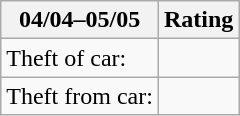<table class="wikitable">
<tr>
<th>04/04–05/05</th>
<th>Rating</th>
</tr>
<tr>
<td>Theft of car:</td>
<td></td>
</tr>
<tr>
<td>Theft from car:</td>
<td></td>
</tr>
</table>
